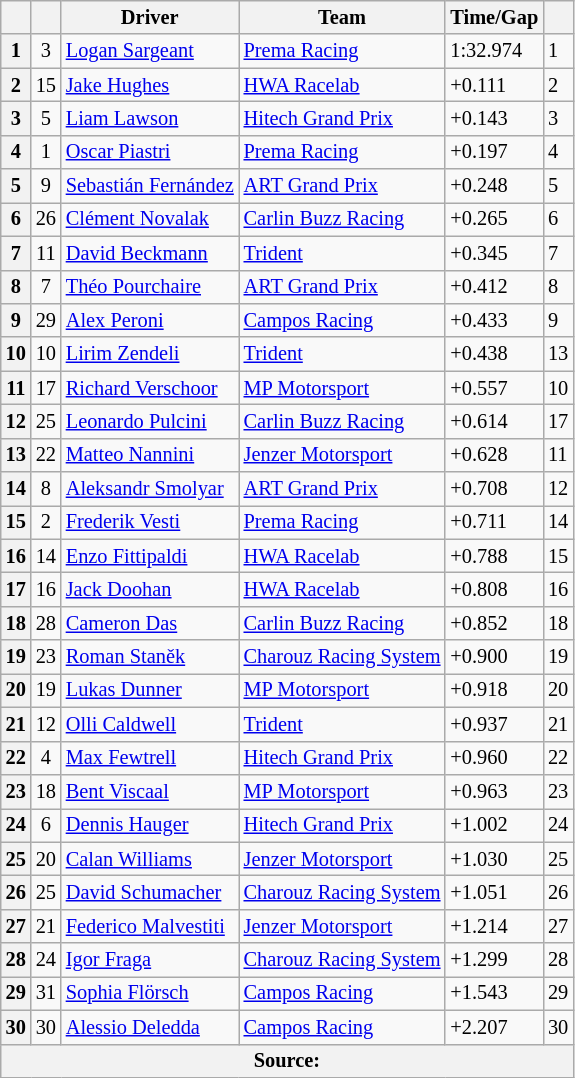<table class="wikitable" style="font-size:85%">
<tr>
<th></th>
<th></th>
<th>Driver</th>
<th>Team</th>
<th>Time/Gap</th>
<th></th>
</tr>
<tr>
<th>1</th>
<td align="center">3</td>
<td> <a href='#'>Logan Sargeant</a></td>
<td><a href='#'>Prema Racing</a></td>
<td>1:32.974</td>
<td>1</td>
</tr>
<tr>
<th>2</th>
<td align="center">15</td>
<td> <a href='#'>Jake Hughes</a></td>
<td><a href='#'>HWA Racelab</a></td>
<td>+0.111</td>
<td>2</td>
</tr>
<tr>
<th>3</th>
<td align="center">5</td>
<td> <a href='#'>Liam Lawson</a></td>
<td><a href='#'>Hitech Grand Prix</a></td>
<td>+0.143</td>
<td>3</td>
</tr>
<tr>
<th>4</th>
<td align="center">1</td>
<td> <a href='#'>Oscar Piastri</a></td>
<td><a href='#'>Prema Racing</a></td>
<td>+0.197</td>
<td>4</td>
</tr>
<tr>
<th>5</th>
<td align="center">9</td>
<td> <a href='#'>Sebastián Fernández</a></td>
<td><a href='#'>ART Grand Prix</a></td>
<td>+0.248</td>
<td>5</td>
</tr>
<tr>
<th>6</th>
<td align="center">26</td>
<td> <a href='#'>Clément Novalak</a></td>
<td><a href='#'>Carlin Buzz Racing</a></td>
<td>+0.265</td>
<td>6</td>
</tr>
<tr>
<th>7</th>
<td align="center">11</td>
<td> <a href='#'>David Beckmann</a></td>
<td><a href='#'>Trident</a></td>
<td>+0.345</td>
<td>7</td>
</tr>
<tr>
<th>8</th>
<td align="center">7</td>
<td> <a href='#'>Théo Pourchaire</a></td>
<td><a href='#'>ART Grand Prix</a></td>
<td>+0.412</td>
<td>8</td>
</tr>
<tr>
<th>9</th>
<td align="center">29</td>
<td> <a href='#'>Alex Peroni</a></td>
<td><a href='#'>Campos Racing</a></td>
<td>+0.433</td>
<td>9</td>
</tr>
<tr>
<th>10</th>
<td align="center">10</td>
<td> <a href='#'>Lirim Zendeli</a></td>
<td><a href='#'>Trident</a></td>
<td>+0.438</td>
<td>13</td>
</tr>
<tr>
<th>11</th>
<td align="center">17</td>
<td> <a href='#'>Richard Verschoor</a></td>
<td><a href='#'>MP Motorsport</a></td>
<td>+0.557</td>
<td>10</td>
</tr>
<tr>
<th>12</th>
<td align="center">25</td>
<td> <a href='#'>Leonardo Pulcini</a></td>
<td><a href='#'>Carlin Buzz Racing</a></td>
<td>+0.614</td>
<td>17</td>
</tr>
<tr>
<th>13</th>
<td align="center">22</td>
<td> <a href='#'>Matteo Nannini</a></td>
<td><a href='#'>Jenzer Motorsport</a></td>
<td>+0.628</td>
<td>11</td>
</tr>
<tr>
<th>14</th>
<td align="center">8</td>
<td> <a href='#'>Aleksandr Smolyar</a></td>
<td><a href='#'>ART Grand Prix</a></td>
<td>+0.708</td>
<td>12</td>
</tr>
<tr>
<th>15</th>
<td align="center">2</td>
<td> <a href='#'>Frederik Vesti</a></td>
<td><a href='#'>Prema Racing</a></td>
<td>+0.711</td>
<td>14</td>
</tr>
<tr>
<th>16</th>
<td align="center">14</td>
<td> <a href='#'>Enzo Fittipaldi</a></td>
<td><a href='#'>HWA Racelab</a></td>
<td>+0.788</td>
<td>15</td>
</tr>
<tr>
<th>17</th>
<td align="center">16</td>
<td> <a href='#'>Jack Doohan</a></td>
<td><a href='#'>HWA Racelab</a></td>
<td>+0.808</td>
<td>16</td>
</tr>
<tr>
<th>18</th>
<td align="center">28</td>
<td> <a href='#'>Cameron Das</a></td>
<td><a href='#'>Carlin Buzz Racing</a></td>
<td>+0.852</td>
<td>18</td>
</tr>
<tr>
<th>19</th>
<td align="center">23</td>
<td> <a href='#'>Roman Staněk</a></td>
<td><a href='#'>Charouz Racing System</a></td>
<td>+0.900</td>
<td>19</td>
</tr>
<tr>
<th>20</th>
<td align="center">19</td>
<td> <a href='#'>Lukas Dunner</a></td>
<td><a href='#'>MP Motorsport</a></td>
<td>+0.918</td>
<td>20</td>
</tr>
<tr>
<th>21</th>
<td align="center">12</td>
<td> <a href='#'>Olli Caldwell</a></td>
<td><a href='#'>Trident</a></td>
<td>+0.937</td>
<td>21</td>
</tr>
<tr>
<th>22</th>
<td align="center">4</td>
<td> <a href='#'>Max Fewtrell</a></td>
<td><a href='#'>Hitech Grand Prix</a></td>
<td>+0.960</td>
<td>22</td>
</tr>
<tr>
<th>23</th>
<td align="center">18</td>
<td> <a href='#'>Bent Viscaal</a></td>
<td><a href='#'>MP Motorsport</a></td>
<td>+0.963</td>
<td>23</td>
</tr>
<tr>
<th>24</th>
<td align="center">6</td>
<td> <a href='#'>Dennis Hauger</a></td>
<td><a href='#'>Hitech Grand Prix</a></td>
<td>+1.002</td>
<td>24</td>
</tr>
<tr>
<th>25</th>
<td align="center">20</td>
<td> <a href='#'>Calan Williams</a></td>
<td><a href='#'>Jenzer Motorsport</a></td>
<td>+1.030</td>
<td>25</td>
</tr>
<tr>
<th>26</th>
<td align="center">25</td>
<td> <a href='#'>David Schumacher</a></td>
<td><a href='#'>Charouz Racing System</a></td>
<td>+1.051</td>
<td>26</td>
</tr>
<tr>
<th>27</th>
<td align="center">21</td>
<td> <a href='#'>Federico Malvestiti</a></td>
<td><a href='#'>Jenzer Motorsport</a></td>
<td>+1.214</td>
<td>27</td>
</tr>
<tr>
<th>28</th>
<td align="center">24</td>
<td> <a href='#'>Igor Fraga</a></td>
<td><a href='#'>Charouz Racing System</a></td>
<td>+1.299</td>
<td>28</td>
</tr>
<tr>
<th>29</th>
<td align="center">31</td>
<td> <a href='#'>Sophia Flörsch</a></td>
<td><a href='#'>Campos Racing</a></td>
<td>+1.543</td>
<td>29</td>
</tr>
<tr>
<th>30</th>
<td align="center">30</td>
<td> <a href='#'>Alessio Deledda</a></td>
<td><a href='#'>Campos Racing</a></td>
<td>+2.207</td>
<td>30</td>
</tr>
<tr>
<th colspan="6">Source:</th>
</tr>
</table>
